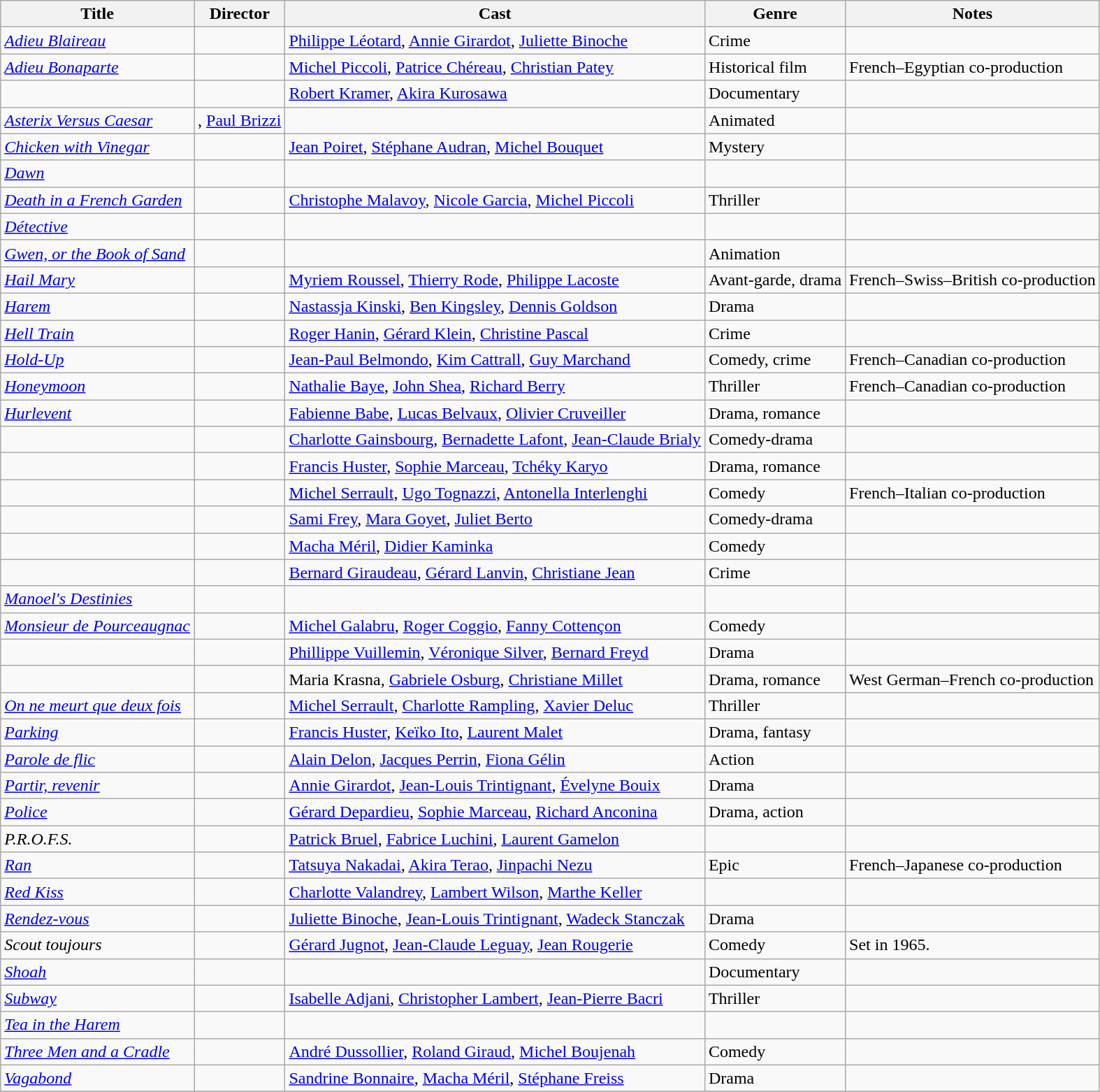<table class="wikitable sortable">
<tr>
<th scope="col">Title</th>
<th scope="col">Director</th>
<th scope="col" class="unsortable">Cast</th>
<th scope="col">Genre</th>
<th scope="col">Notes</th>
</tr>
<tr>
<td><em><a href='#'>Adieu Blaireau</a></em></td>
<td></td>
<td><a href='#'>Philippe Léotard</a>, <a href='#'>Annie Girardot</a>, <a href='#'>Juliette Binoche</a></td>
<td>Crime</td>
<td></td>
</tr>
<tr>
<td><em><a href='#'>Adieu Bonaparte</a></em></td>
<td></td>
<td><a href='#'>Michel Piccoli</a>, <a href='#'>Patrice Chéreau</a>, <a href='#'>Christian Patey</a></td>
<td>Historical film</td>
<td>French–Egyptian co-production</td>
</tr>
<tr>
<td><em></em></td>
<td></td>
<td><a href='#'>Robert Kramer</a>, <a href='#'>Akira Kurosawa</a></td>
<td>Documentary</td>
<td></td>
</tr>
<tr>
<td><em><a href='#'>Asterix Versus Caesar</a></em></td>
<td>, <a href='#'>Paul Brizzi</a></td>
<td></td>
<td>Animated</td>
<td></td>
</tr>
<tr>
<td><em><a href='#'>Chicken with Vinegar</a></em></td>
<td></td>
<td><a href='#'>Jean Poiret</a>, <a href='#'>Stéphane Audran</a>, <a href='#'>Michel Bouquet</a></td>
<td>Mystery</td>
<td></td>
</tr>
<tr>
<td><em><a href='#'>Dawn</a></em></td>
<td></td>
<td></td>
<td></td>
<td></td>
</tr>
<tr>
<td><em><a href='#'>Death in a French Garden</a></em></td>
<td></td>
<td><a href='#'>Christophe Malavoy</a>, <a href='#'>Nicole Garcia</a>, <a href='#'>Michel Piccoli</a></td>
<td>Thriller</td>
<td></td>
</tr>
<tr>
<td><em><a href='#'>Détective</a></em></td>
<td></td>
<td></td>
<td></td>
<td></td>
</tr>
<tr>
<td><em><a href='#'>Gwen, or the Book of Sand</a></em></td>
<td></td>
<td></td>
<td>Animation</td>
<td></td>
</tr>
<tr>
<td><em><a href='#'>Hail Mary</a></em></td>
<td></td>
<td><a href='#'>Myriem Roussel</a>, <a href='#'>Thierry Rode</a>, <a href='#'>Philippe Lacoste</a></td>
<td>Avant-garde, drama</td>
<td>French–Swiss–British co-production</td>
</tr>
<tr>
<td><em><a href='#'>Harem</a></em></td>
<td></td>
<td><a href='#'>Nastassja Kinski</a>, <a href='#'>Ben Kingsley</a>, <a href='#'>Dennis Goldson</a></td>
<td>Drama</td>
<td></td>
</tr>
<tr>
<td><em><a href='#'>Hell Train</a></em></td>
<td></td>
<td><a href='#'>Roger Hanin</a>, <a href='#'>Gérard Klein</a>, <a href='#'>Christine Pascal</a></td>
<td>Crime</td>
<td></td>
</tr>
<tr>
<td><em><a href='#'>Hold-Up</a></em></td>
<td></td>
<td><a href='#'>Jean-Paul Belmondo</a>, <a href='#'>Kim Cattrall</a>, <a href='#'>Guy Marchand</a></td>
<td>Comedy, crime</td>
<td>French–Canadian co-production</td>
</tr>
<tr>
<td><em><a href='#'>Honeymoon</a></em></td>
<td></td>
<td><a href='#'>Nathalie Baye</a>, <a href='#'>John Shea</a>, <a href='#'>Richard Berry</a></td>
<td>Thriller</td>
<td>French–Canadian co-production</td>
</tr>
<tr>
<td><em><a href='#'>Hurlevent</a></em></td>
<td></td>
<td><a href='#'>Fabienne Babe</a>, <a href='#'>Lucas Belvaux</a>, <a href='#'>Olivier Cruveiller</a></td>
<td>Drama, romance</td>
<td></td>
</tr>
<tr>
<td><em></em></td>
<td></td>
<td><a href='#'>Charlotte Gainsbourg</a>, <a href='#'>Bernadette Lafont</a>, <a href='#'>Jean-Claude Brialy</a></td>
<td>Comedy-drama</td>
<td></td>
</tr>
<tr>
<td><em></em></td>
<td></td>
<td><a href='#'>Francis Huster</a>, <a href='#'>Sophie Marceau</a>, <a href='#'>Tchéky Karyo</a></td>
<td>Drama, romance</td>
<td></td>
</tr>
<tr>
<td><em></em></td>
<td></td>
<td><a href='#'>Michel Serrault</a>, <a href='#'>Ugo Tognazzi</a>, <a href='#'>Antonella Interlenghi</a></td>
<td>Comedy</td>
<td>French–Italian co-production</td>
</tr>
<tr>
<td><em></em></td>
<td></td>
<td><a href='#'>Sami Frey</a>, <a href='#'>Mara Goyet</a>, <a href='#'>Juliet Berto</a></td>
<td>Comedy-drama</td>
<td></td>
</tr>
<tr>
<td><em></em></td>
<td></td>
<td><a href='#'>Macha Méril</a>, <a href='#'>Didier Kaminka</a></td>
<td>Comedy</td>
<td></td>
</tr>
<tr>
<td><em></em></td>
<td></td>
<td><a href='#'>Bernard Giraudeau</a>, <a href='#'>Gérard Lanvin</a>, <a href='#'>Christiane Jean</a></td>
<td>Crime</td>
<td></td>
</tr>
<tr>
<td><em><a href='#'>Manoel's Destinies</a></em></td>
<td></td>
<td></td>
<td></td>
<td></td>
</tr>
<tr>
<td><em><a href='#'>Monsieur de Pourceaugnac</a></em></td>
<td></td>
<td><a href='#'>Michel Galabru</a>, <a href='#'>Roger Coggio</a>, <a href='#'>Fanny Cottençon</a></td>
<td>Comedy</td>
<td></td>
</tr>
<tr>
<td><em></em></td>
<td></td>
<td><a href='#'>Phillippe Vuillemin</a>, <a href='#'>Véronique Silver</a>, <a href='#'>Bernard Freyd</a></td>
<td>Drama</td>
<td></td>
</tr>
<tr>
<td><em></em></td>
<td></td>
<td>Maria Krasna, <a href='#'>Gabriele Osburg</a>, <a href='#'>Christiane Millet</a></td>
<td>Drama, romance</td>
<td>West German–French co-production</td>
</tr>
<tr>
<td><em><a href='#'>On ne meurt que deux fois</a></em></td>
<td></td>
<td><a href='#'>Michel Serrault</a>, <a href='#'>Charlotte Rampling</a>, <a href='#'>Xavier Deluc</a></td>
<td>Thriller</td>
<td></td>
</tr>
<tr>
<td><em><a href='#'>Parking</a></em></td>
<td></td>
<td><a href='#'>Francis Huster</a>, <a href='#'>Keïko Ito</a>, <a href='#'>Laurent Malet</a></td>
<td>Drama, fantasy</td>
<td></td>
</tr>
<tr>
<td><em><a href='#'>Parole de flic</a></em></td>
<td></td>
<td><a href='#'>Alain Delon</a>, <a href='#'>Jacques Perrin</a>, <a href='#'>Fiona Gélin</a></td>
<td>Action</td>
<td></td>
</tr>
<tr>
<td><em><a href='#'>Partir, revenir</a></em></td>
<td></td>
<td><a href='#'>Annie Girardot</a>, <a href='#'>Jean-Louis Trintignant</a>, <a href='#'>Évelyne Bouix</a></td>
<td>Drama</td>
<td></td>
</tr>
<tr>
<td><em><a href='#'>Police</a></em></td>
<td></td>
<td><a href='#'>Gérard Depardieu</a>, <a href='#'>Sophie Marceau</a>, <a href='#'>Richard Anconina</a></td>
<td>Drama, action</td>
<td></td>
</tr>
<tr>
<td><em>P.R.O.F.S.</em></td>
<td></td>
<td><a href='#'>Patrick Bruel</a>, <a href='#'>Fabrice Luchini</a>, <a href='#'>Laurent Gamelon</a></td>
<td></td>
<td></td>
</tr>
<tr>
<td><em><a href='#'>Ran</a></em></td>
<td></td>
<td><a href='#'>Tatsuya Nakadai</a>, <a href='#'>Akira Terao</a>, <a href='#'>Jinpachi Nezu</a></td>
<td>Epic</td>
<td>French–Japanese co-production</td>
</tr>
<tr>
<td><em><a href='#'>Red Kiss</a></em></td>
<td></td>
<td><a href='#'>Charlotte Valandrey</a>, <a href='#'>Lambert Wilson</a>, <a href='#'>Marthe Keller</a></td>
<td></td>
<td></td>
</tr>
<tr>
<td><em><a href='#'>Rendez-vous</a></em></td>
<td></td>
<td><a href='#'>Juliette Binoche</a>, <a href='#'>Jean-Louis Trintignant</a>, <a href='#'>Wadeck Stanczak</a></td>
<td>Drama</td>
<td></td>
</tr>
<tr>
<td><em>Scout toujours</em></td>
<td></td>
<td><a href='#'>Gérard Jugnot</a>, <a href='#'>Jean-Claude Leguay</a>, <a href='#'>Jean Rougerie</a></td>
<td>Comedy</td>
<td> Set in 1965.</td>
</tr>
<tr>
<td><em><a href='#'>Shoah</a></em></td>
<td></td>
<td></td>
<td>Documentary</td>
<td></td>
</tr>
<tr>
<td><em><a href='#'>Subway</a></em></td>
<td></td>
<td><a href='#'>Isabelle Adjani</a>, <a href='#'>Christopher Lambert</a>, <a href='#'>Jean-Pierre Bacri</a></td>
<td>Thriller</td>
<td></td>
</tr>
<tr>
<td><em><a href='#'>Tea in the Harem</a></em></td>
<td></td>
<td></td>
<td></td>
<td></td>
</tr>
<tr>
<td><em><a href='#'>Three Men and a Cradle</a></em></td>
<td></td>
<td><a href='#'>André Dussollier</a>, <a href='#'>Roland Giraud</a>, <a href='#'>Michel Boujenah</a></td>
<td>Comedy</td>
<td></td>
</tr>
<tr>
<td><em><a href='#'>Vagabond</a></em></td>
<td></td>
<td><a href='#'>Sandrine Bonnaire</a>, <a href='#'>Macha Méril</a>, <a href='#'>Stéphane Freiss</a></td>
<td>Drama</td>
<td></td>
</tr>
<tr>
</tr>
</table>
